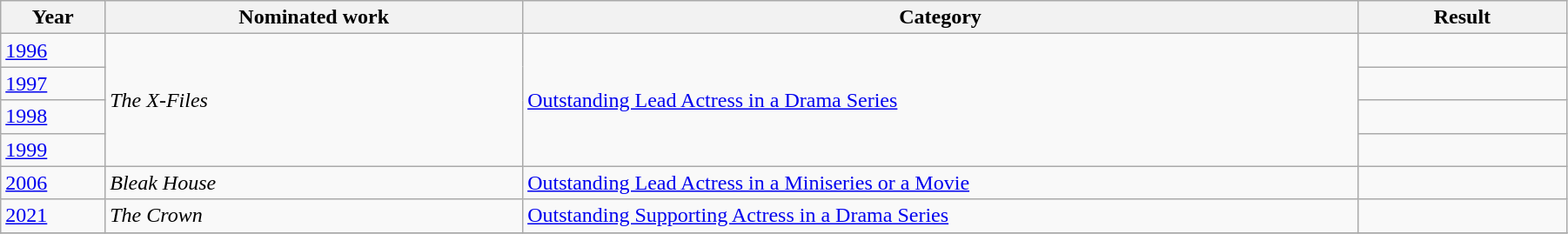<table style="width:95%;" class="wikitable sortable">
<tr>
<th style="width:5%;">Year</th>
<th style="width:20%;">Nominated work</th>
<th style="width:40%;">Category</th>
<th style="width:10%;">Result</th>
</tr>
<tr>
<td><a href='#'>1996</a></td>
<td rowspan=4><em>The X-Files</em></td>
<td rowspan=4><a href='#'>Outstanding Lead Actress in a Drama Series</a></td>
<td></td>
</tr>
<tr>
<td><a href='#'>1997</a></td>
<td></td>
</tr>
<tr>
<td><a href='#'>1998</a></td>
<td></td>
</tr>
<tr>
<td><a href='#'>1999</a></td>
<td></td>
</tr>
<tr>
<td><a href='#'>2006</a></td>
<td><em>Bleak House</em></td>
<td><a href='#'>Outstanding Lead Actress in a Miniseries or a Movie</a></td>
<td></td>
</tr>
<tr>
<td><a href='#'>2021</a></td>
<td><em>The Crown</em></td>
<td><a href='#'>Outstanding Supporting Actress in a Drama Series</a></td>
<td></td>
</tr>
<tr>
</tr>
</table>
